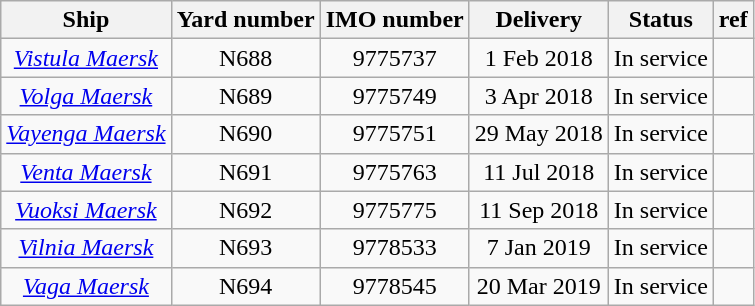<table class="wikitable" style="text-align:center">
<tr>
<th>Ship</th>
<th>Yard number</th>
<th>IMO number</th>
<th>Delivery</th>
<th>Status</th>
<th>ref</th>
</tr>
<tr>
<td><em><a href='#'>Vistula Maersk</a></em></td>
<td>N688</td>
<td>9775737</td>
<td>1 Feb 2018</td>
<td>In service</td>
<td></td>
</tr>
<tr>
<td><em><a href='#'>Volga Maersk</a></em></td>
<td>N689</td>
<td>9775749</td>
<td>3 Apr 2018</td>
<td>In service</td>
<td></td>
</tr>
<tr>
<td><em><a href='#'>Vayenga Maersk</a></em></td>
<td>N690</td>
<td>9775751</td>
<td>29 May 2018</td>
<td>In service</td>
<td></td>
</tr>
<tr>
<td><em><a href='#'>Venta Maersk</a></em></td>
<td>N691</td>
<td>9775763</td>
<td>11 Jul 2018</td>
<td>In service</td>
<td></td>
</tr>
<tr>
<td><em><a href='#'>Vuoksi Maersk</a></em></td>
<td>N692</td>
<td>9775775</td>
<td>11 Sep 2018</td>
<td>In service</td>
<td></td>
</tr>
<tr>
<td><em><a href='#'>Vilnia Maersk</a></em></td>
<td>N693</td>
<td>9778533</td>
<td>7 Jan 2019</td>
<td>In service</td>
<td></td>
</tr>
<tr>
<td><em><a href='#'>Vaga Maersk</a></em></td>
<td>N694</td>
<td>9778545</td>
<td>20 Mar 2019</td>
<td>In service</td>
<td></td>
</tr>
</table>
